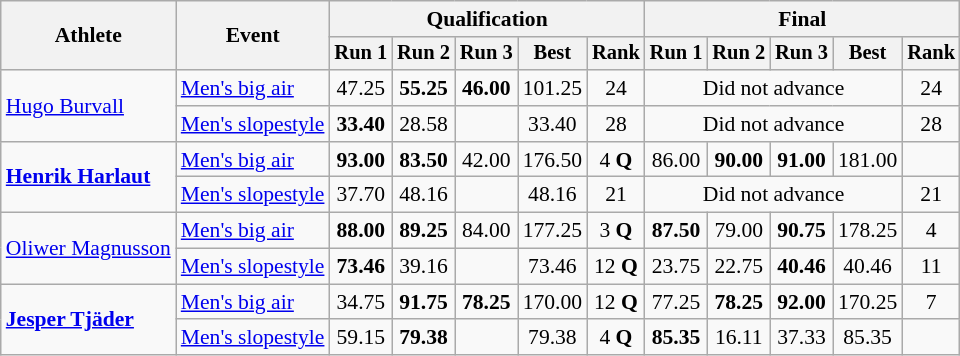<table class="wikitable" style="font-size:90%">
<tr>
<th rowspan="2">Athlete</th>
<th rowspan="2">Event</th>
<th colspan="5">Qualification</th>
<th colspan="5">Final</th>
</tr>
<tr style="font-size:95%">
<th>Run 1</th>
<th>Run 2</th>
<th>Run 3</th>
<th>Best</th>
<th>Rank</th>
<th>Run 1</th>
<th>Run 2</th>
<th>Run 3</th>
<th>Best</th>
<th>Rank</th>
</tr>
<tr align=center>
<td align=left rowspan=2><a href='#'>Hugo Burvall</a></td>
<td align=left><a href='#'>Men's big air</a></td>
<td>47.25</td>
<td><strong>55.25</strong></td>
<td><strong>46.00</strong></td>
<td>101.25</td>
<td>24</td>
<td colspan=4>Did not advance</td>
<td>24</td>
</tr>
<tr align=center>
<td align=left><a href='#'>Men's slopestyle</a></td>
<td><strong>33.40</strong></td>
<td>28.58</td>
<td></td>
<td>33.40</td>
<td>28</td>
<td colspan=4>Did not advance</td>
<td>28</td>
</tr>
<tr align=center>
<td align=left rowspan=2><strong><a href='#'>Henrik Harlaut</a></strong></td>
<td align=left><a href='#'>Men's big air</a></td>
<td><strong>93.00</strong></td>
<td><strong>83.50</strong></td>
<td>42.00</td>
<td>176.50</td>
<td>4 <strong>Q</strong></td>
<td>86.00</td>
<td><strong>90.00</strong></td>
<td><strong>91.00</strong></td>
<td>181.00</td>
<td></td>
</tr>
<tr align=center>
<td align=left><a href='#'>Men's slopestyle</a></td>
<td>37.70</td>
<td>48.16</td>
<td></td>
<td>48.16</td>
<td>21</td>
<td colspan=4>Did not advance</td>
<td>21</td>
</tr>
<tr align=center>
<td align=left rowspan=2><a href='#'>Oliwer Magnusson</a></td>
<td align=left><a href='#'>Men's big air</a></td>
<td><strong>88.00</strong></td>
<td><strong>89.25</strong></td>
<td>84.00</td>
<td>177.25</td>
<td>3 <strong>Q</strong></td>
<td><strong>87.50</strong></td>
<td>79.00</td>
<td><strong>90.75</strong></td>
<td>178.25</td>
<td>4</td>
</tr>
<tr align=center>
<td align=left><a href='#'>Men's slopestyle</a></td>
<td><strong>73.46</strong></td>
<td>39.16</td>
<td></td>
<td>73.46</td>
<td>12 <strong>Q</strong></td>
<td>23.75</td>
<td>22.75</td>
<td><strong>40.46</strong></td>
<td>40.46</td>
<td>11</td>
</tr>
<tr align=center>
<td align=left rowspan=2><strong><a href='#'>Jesper Tjäder</a></strong></td>
<td align=left><a href='#'>Men's big air</a></td>
<td>34.75</td>
<td><strong>91.75</strong></td>
<td><strong>78.25</strong></td>
<td>170.00</td>
<td>12 <strong>Q</strong></td>
<td>77.25</td>
<td><strong>78.25</strong></td>
<td><strong>92.00</strong></td>
<td>170.25</td>
<td>7</td>
</tr>
<tr align=center>
<td align=left><a href='#'>Men's slopestyle</a></td>
<td>59.15</td>
<td><strong>79.38</strong></td>
<td></td>
<td>79.38</td>
<td>4 <strong>Q</strong></td>
<td><strong>85.35</strong></td>
<td>16.11</td>
<td>37.33</td>
<td>85.35</td>
<td></td>
</tr>
</table>
